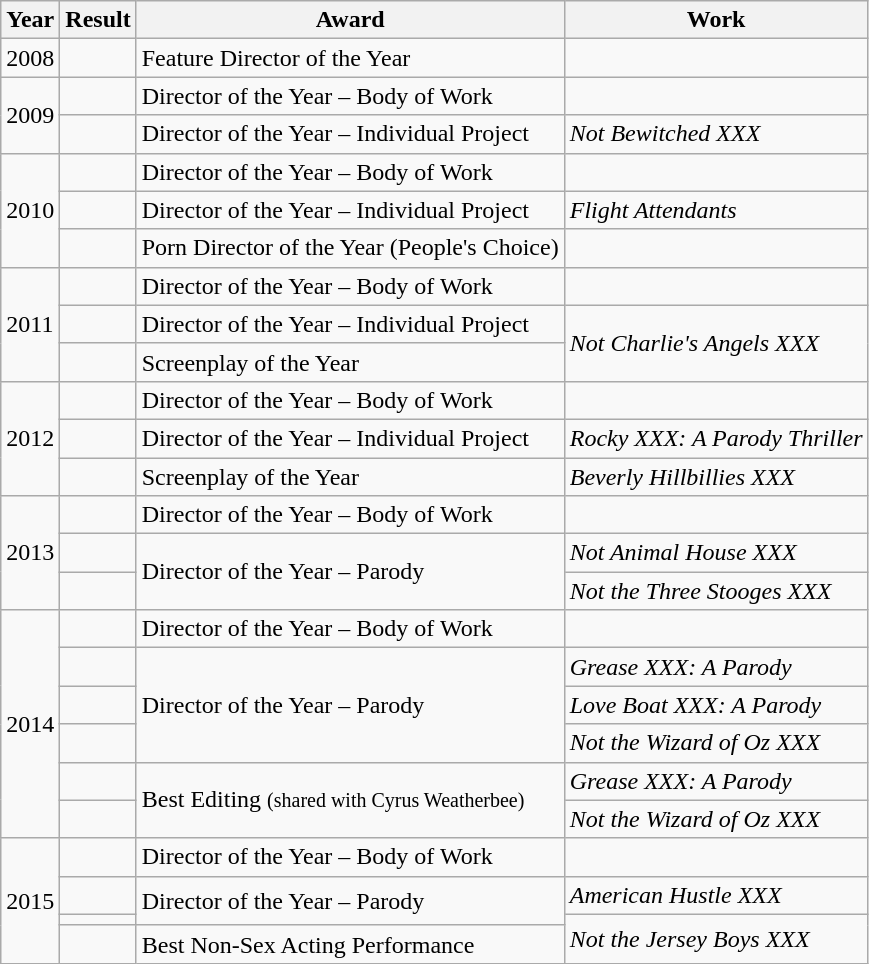<table class="wikitable">
<tr>
<th>Year</th>
<th>Result</th>
<th>Award</th>
<th>Work</th>
</tr>
<tr>
<td>2008</td>
<td></td>
<td>Feature Director of the Year</td>
<td></td>
</tr>
<tr>
<td rowspan="2">2009</td>
<td></td>
<td>Director of the Year – Body of Work</td>
<td></td>
</tr>
<tr>
<td></td>
<td>Director of the Year – Individual Project</td>
<td><em>Not Bewitched XXX</em></td>
</tr>
<tr>
<td rowspan="3">2010</td>
<td></td>
<td>Director of the Year – Body of Work</td>
<td></td>
</tr>
<tr>
<td></td>
<td>Director of the Year – Individual Project</td>
<td><em>Flight Attendants</em></td>
</tr>
<tr>
<td></td>
<td>Porn Director of the Year (People's Choice)</td>
<td></td>
</tr>
<tr>
<td rowspan="3">2011</td>
<td></td>
<td>Director of the Year – Body of Work</td>
<td></td>
</tr>
<tr>
<td></td>
<td>Director of the Year – Individual Project</td>
<td rowspan="2"><em>Not Charlie's Angels XXX</em></td>
</tr>
<tr>
<td></td>
<td>Screenplay of the Year</td>
</tr>
<tr>
<td rowspan="3">2012</td>
<td></td>
<td>Director of the Year – Body of Work</td>
<td></td>
</tr>
<tr>
<td></td>
<td>Director of the Year – Individual Project</td>
<td><em>Rocky XXX: A Parody Thriller</em></td>
</tr>
<tr>
<td></td>
<td>Screenplay of the Year</td>
<td><em>Beverly Hillbillies XXX</em></td>
</tr>
<tr>
<td rowspan="3">2013</td>
<td></td>
<td>Director of the Year – Body of Work</td>
<td></td>
</tr>
<tr>
<td></td>
<td rowspan="2">Director of the Year – Parody</td>
<td><em>Not Animal House XXX</em></td>
</tr>
<tr>
<td></td>
<td><em>Not the Three Stooges XXX</em></td>
</tr>
<tr>
<td rowspan="6">2014</td>
<td></td>
<td>Director of the Year – Body of Work</td>
<td></td>
</tr>
<tr>
<td></td>
<td rowspan="3">Director of the Year – Parody</td>
<td><em>Grease XXX: A Parody</em></td>
</tr>
<tr>
<td></td>
<td><em>Love Boat XXX: A Parody</em></td>
</tr>
<tr>
<td></td>
<td><em>Not the Wizard of Oz XXX</em></td>
</tr>
<tr>
<td></td>
<td rowspan="2">Best Editing <small>(shared with Cyrus Weatherbee)</small></td>
<td><em>Grease XXX: A Parody</em></td>
</tr>
<tr>
<td></td>
<td><em>Not the Wizard of Oz XXX</em></td>
</tr>
<tr>
<td rowspan="4">2015</td>
<td></td>
<td>Director of the Year – Body of Work</td>
<td></td>
</tr>
<tr>
<td></td>
<td rowspan="2">Director of the Year – Parody</td>
<td><em>American Hustle XXX</em></td>
</tr>
<tr>
<td></td>
<td rowspan="2"><em>Not the Jersey Boys XXX</em></td>
</tr>
<tr>
<td></td>
<td>Best Non-Sex Acting Performance</td>
</tr>
</table>
